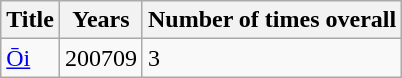<table class="wikitable">
<tr>
<th>Title</th>
<th>Years</th>
<th>Number of times overall</th>
</tr>
<tr>
<td><a href='#'>Ōi</a></td>
<td>200709</td>
<td>3</td>
</tr>
</table>
